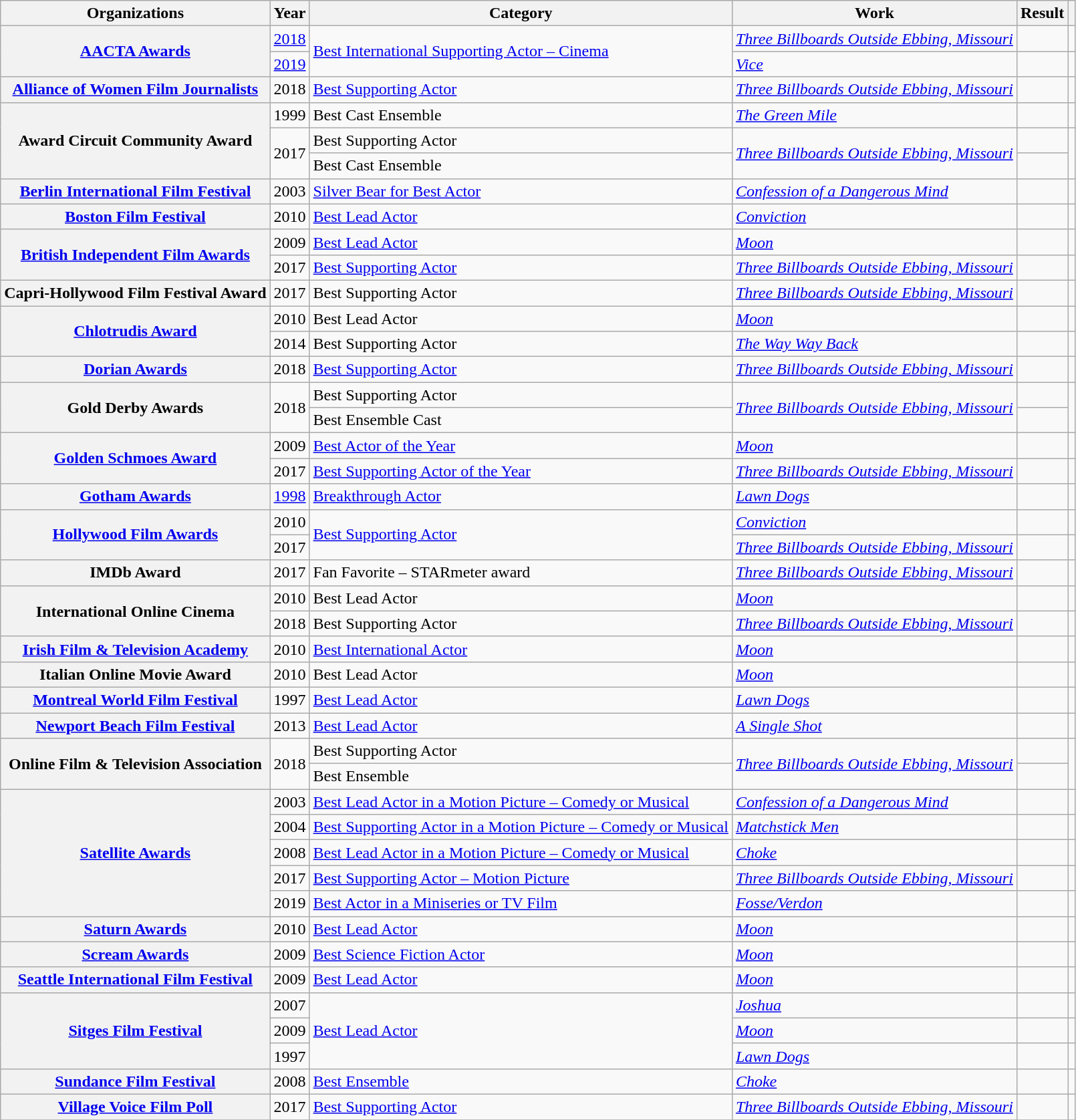<table class= "wikitable plainrowheaders sortable">
<tr>
<th>Organizations</th>
<th scope="col">Year</th>
<th scope="col">Category</th>
<th scope="col">Work</th>
<th scope="col">Result</th>
<th scope="col" class="unsortable"></th>
</tr>
<tr>
<th scope="row" rowspan="2"><a href='#'>AACTA Awards</a></th>
<td><a href='#'>2018</a></td>
<td rowspan="2"><a href='#'>Best International Supporting Actor – Cinema</a></td>
<td><em><a href='#'>Three Billboards Outside Ebbing, Missouri</a></em></td>
<td></td>
<td align=center></td>
</tr>
<tr>
<td><a href='#'>2019</a></td>
<td><em><a href='#'>Vice</a></em></td>
<td></td>
<td align=center></td>
</tr>
<tr>
<th scope="row" rowspan="1"><a href='#'>Alliance of Women Film Journalists</a></th>
<td>2018</td>
<td><a href='#'>Best Supporting Actor</a></td>
<td><em><a href='#'>Three Billboards Outside Ebbing, Missouri</a></em></td>
<td></td>
<td></td>
</tr>
<tr>
<th scope="row" rowspan="3">Award Circuit Community Award</th>
<td>1999</td>
<td>Best Cast Ensemble</td>
<td><em><a href='#'>The Green Mile</a></em></td>
<td></td>
<td></td>
</tr>
<tr>
<td rowspan="2">2017</td>
<td>Best Supporting Actor</td>
<td rowspan="2"><em><a href='#'>Three Billboards Outside Ebbing, Missouri</a></em></td>
<td></td>
<td rowspan="2"></td>
</tr>
<tr>
<td>Best Cast Ensemble</td>
<td></td>
</tr>
<tr>
<th scope="row" rowspan="1"><a href='#'>Berlin International Film Festival</a></th>
<td>2003</td>
<td><a href='#'>Silver Bear for Best Actor</a></td>
<td><em><a href='#'>Confession of a Dangerous Mind</a></em></td>
<td></td>
<td></td>
</tr>
<tr>
<th scope="row" rowspan="1"><a href='#'>Boston Film Festival</a></th>
<td>2010</td>
<td><a href='#'>Best Lead Actor</a></td>
<td><em><a href='#'>Conviction</a></em></td>
<td></td>
<td></td>
</tr>
<tr>
<th scope="row" rowspan="2"><a href='#'>British Independent Film Awards</a></th>
<td>2009</td>
<td><a href='#'>Best Lead Actor</a></td>
<td><em><a href='#'>Moon</a></em></td>
<td></td>
<td></td>
</tr>
<tr>
<td>2017</td>
<td><a href='#'>Best Supporting Actor</a></td>
<td><em><a href='#'>Three Billboards Outside Ebbing, Missouri</a></em></td>
<td></td>
<td></td>
</tr>
<tr>
<th scope="row" rowspan="1">Capri-Hollywood Film Festival Award</th>
<td>2017</td>
<td>Best Supporting Actor</td>
<td><em><a href='#'>Three Billboards Outside Ebbing, Missouri</a></em></td>
<td></td>
<td></td>
</tr>
<tr>
<th scope="row" rowspan="2"><a href='#'>Chlotrudis Award</a></th>
<td>2010</td>
<td>Best Lead Actor</td>
<td><em><a href='#'>Moon</a></em></td>
<td></td>
<td></td>
</tr>
<tr>
<td>2014</td>
<td>Best Supporting Actor</td>
<td><em><a href='#'>The Way Way Back</a></em></td>
<td></td>
<td></td>
</tr>
<tr>
<th scope="row" rowspan="1"><a href='#'>Dorian Awards</a></th>
<td>2018</td>
<td><a href='#'>Best Supporting Actor</a></td>
<td><em><a href='#'>Three Billboards Outside Ebbing, Missouri</a></em></td>
<td></td>
<td></td>
</tr>
<tr>
<th scope="row" rowspan="2">Gold Derby Awards</th>
<td rowspan="2">2018</td>
<td>Best Supporting Actor</td>
<td rowspan="2"><em><a href='#'>Three Billboards Outside Ebbing, Missouri</a></em></td>
<td></td>
<td rowspan="2"></td>
</tr>
<tr>
<td>Best Ensemble Cast</td>
<td></td>
</tr>
<tr>
<th scope="row" rowspan="2"><a href='#'>Golden Schmoes Award</a></th>
<td>2009</td>
<td><a href='#'>Best Actor of the Year</a></td>
<td><em><a href='#'>Moon</a></em></td>
<td></td>
<td></td>
</tr>
<tr>
<td>2017</td>
<td><a href='#'>Best Supporting Actor of the Year</a></td>
<td><em><a href='#'>Three Billboards Outside Ebbing, Missouri</a></em></td>
<td></td>
<td></td>
</tr>
<tr>
<th scope="row" rowspan="1"><a href='#'>Gotham Awards</a></th>
<td><a href='#'>1998</a></td>
<td><a href='#'>Breakthrough Actor</a></td>
<td><em><a href='#'>Lawn Dogs</a></em></td>
<td></td>
<td style="text-align:center;"></td>
</tr>
<tr>
<th scope="row" rowspan="2"><a href='#'>Hollywood Film Awards</a></th>
<td>2010</td>
<td rowspan="2"><a href='#'>Best Supporting Actor</a></td>
<td><em><a href='#'>Conviction</a></em></td>
<td></td>
<td></td>
</tr>
<tr>
<td>2017</td>
<td><em><a href='#'>Three Billboards Outside Ebbing, Missouri</a></em></td>
<td></td>
<td></td>
</tr>
<tr>
<th scope="row" rowspan="1">IMDb Award</th>
<td>2017</td>
<td>Fan Favorite – STARmeter award</td>
<td><em><a href='#'>Three Billboards Outside Ebbing, Missouri</a></em></td>
<td></td>
<td></td>
</tr>
<tr>
<th scope="row" rowspan="2">International Online Cinema</th>
<td>2010</td>
<td>Best Lead Actor</td>
<td><em><a href='#'>Moon</a></em></td>
<td></td>
<td></td>
</tr>
<tr>
<td>2018</td>
<td>Best Supporting Actor</td>
<td><em><a href='#'>Three Billboards Outside Ebbing, Missouri</a></em></td>
<td></td>
<td></td>
</tr>
<tr>
<th scope="row" rowspan="1"><a href='#'>Irish Film & Television Academy</a></th>
<td>2010</td>
<td><a href='#'>Best International Actor</a></td>
<td><em><a href='#'>Moon</a></em></td>
<td></td>
<td></td>
</tr>
<tr>
<th scope="row" rowspan="1">Italian Online Movie Award</th>
<td>2010</td>
<td>Best Lead Actor</td>
<td><em><a href='#'>Moon</a></em></td>
<td></td>
<td></td>
</tr>
<tr>
<th scope="row" rowspan="1"><a href='#'>Montreal World Film Festival</a></th>
<td>1997</td>
<td><a href='#'>Best Lead Actor</a></td>
<td><em><a href='#'>Lawn Dogs</a></em></td>
<td></td>
<td></td>
</tr>
<tr>
<th scope="row" rowspan="1"><a href='#'>Newport Beach Film Festival</a></th>
<td>2013</td>
<td><a href='#'>Best Lead Actor</a></td>
<td><em><a href='#'>A Single Shot</a></em></td>
<td></td>
<td></td>
</tr>
<tr>
<th scope="row" rowspan="2">Online Film & Television Association</th>
<td rowspan="2">2018</td>
<td>Best Supporting Actor</td>
<td rowspan="2"><em><a href='#'>Three Billboards Outside Ebbing, Missouri</a></em></td>
<td></td>
<td rowspan="2"></td>
</tr>
<tr>
<td>Best Ensemble</td>
<td></td>
</tr>
<tr>
<th scope="row", rowspan="5"><a href='#'>Satellite Awards</a></th>
<td>2003</td>
<td><a href='#'>Best Lead Actor in a Motion Picture – Comedy or Musical</a></td>
<td><em><a href='#'>Confession of a Dangerous Mind</a></em></td>
<td></td>
<td></td>
</tr>
<tr>
<td>2004</td>
<td><a href='#'>Best Supporting Actor in a Motion Picture – Comedy or Musical</a></td>
<td><em><a href='#'>Matchstick Men</a></em></td>
<td></td>
<td></td>
</tr>
<tr>
<td>2008</td>
<td><a href='#'>Best Lead Actor in a Motion Picture – Comedy or Musical</a></td>
<td><em><a href='#'>Choke</a></em></td>
<td></td>
<td></td>
</tr>
<tr>
<td>2017</td>
<td><a href='#'>Best Supporting Actor – Motion Picture</a></td>
<td><em><a href='#'>Three Billboards Outside Ebbing, Missouri</a></em></td>
<td></td>
<td></td>
</tr>
<tr>
<td>2019</td>
<td><a href='#'>Best Actor in a Miniseries or TV Film</a></td>
<td><em><a href='#'>Fosse/Verdon</a></em></td>
<td></td>
<td></td>
</tr>
<tr>
<th scope="row" rowspan="1"><a href='#'>Saturn Awards</a></th>
<td>2010</td>
<td><a href='#'>Best Lead Actor</a></td>
<td><em><a href='#'>Moon</a></em></td>
<td></td>
<td></td>
</tr>
<tr>
<th scope="row" rowspan="1"><a href='#'>Scream Awards</a></th>
<td>2009</td>
<td><a href='#'>Best Science Fiction Actor</a></td>
<td><em><a href='#'>Moon</a></em></td>
<td></td>
<td></td>
</tr>
<tr>
<th scope="row" rowspan="1"><a href='#'>Seattle International Film Festival</a></th>
<td>2009</td>
<td><a href='#'>Best Lead Actor</a></td>
<td><em><a href='#'>Moon</a></em></td>
<td></td>
<td></td>
</tr>
<tr>
<th scope="row" rowspan="3"><a href='#'>Sitges Film Festival</a></th>
<td>2007</td>
<td rowspan="3"><a href='#'>Best Lead Actor</a></td>
<td><em><a href='#'>Joshua</a></em></td>
<td></td>
<td></td>
</tr>
<tr>
<td>2009</td>
<td><em><a href='#'>Moon</a></em></td>
<td></td>
<td></td>
</tr>
<tr>
<td>1997</td>
<td><em><a href='#'>Lawn Dogs</a></em></td>
<td></td>
<td></td>
</tr>
<tr>
<th scope="row" rowspan="1"><a href='#'>Sundance Film Festival</a></th>
<td>2008</td>
<td><a href='#'>Best Ensemble</a></td>
<td><em><a href='#'>Choke</a></em></td>
<td></td>
<td></td>
</tr>
<tr>
<th scope="row" rowspan="1"><a href='#'>Village Voice Film Poll</a></th>
<td>2017</td>
<td><a href='#'>Best Supporting Actor</a></td>
<td><em><a href='#'>Three Billboards Outside Ebbing, Missouri</a></em></td>
<td></td>
<td></td>
</tr>
<tr>
</tr>
</table>
